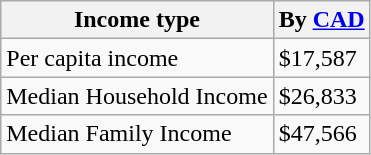<table class="wikitable">
<tr>
<th>Income type</th>
<th>By <a href='#'>CAD</a></th>
</tr>
<tr>
<td>Per capita income</td>
<td>$17,587</td>
</tr>
<tr>
<td>Median Household Income</td>
<td>$26,833</td>
</tr>
<tr>
<td>Median Family Income</td>
<td>$47,566</td>
</tr>
</table>
